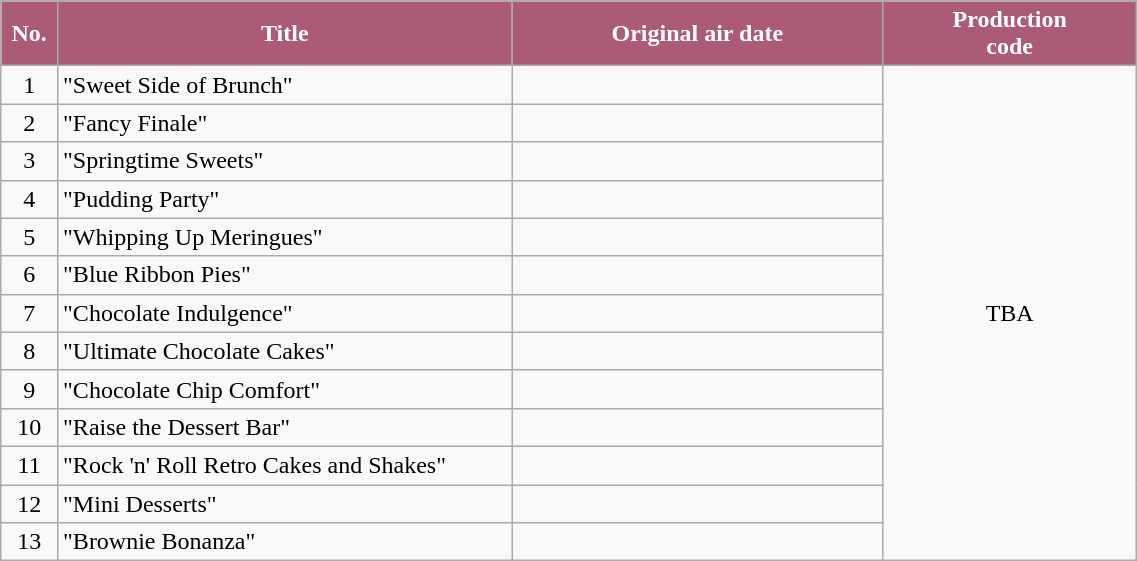<table class="wikitable plainrowheaders" style="width:60%;">
<tr>
<th style="background-color: #ab5b78; color: #FFFFFF;" width=5%>No.</th>
<th style="background-color: #ab5b78; color: #FFFFFF;" width=40%>Title</th>
<th style="background-color: #ab5b78; color: #FFFFFF;">Original air date</th>
<th style="background-color: #ab5b78; color: #FFFFFF;">Production<br>code</th>
</tr>
<tr>
<td align=center>1</td>
<td>"Sweet Side of Brunch"</td>
<td align=center></td>
<td align=center rowspan=13>TBA</td>
</tr>
<tr>
<td align=center>2</td>
<td>"Fancy Finale"</td>
<td align=center></td>
</tr>
<tr>
<td align=center>3</td>
<td>"Springtime Sweets"</td>
<td align=center></td>
</tr>
<tr>
<td align=center>4</td>
<td>"Pudding Party"</td>
<td align=center></td>
</tr>
<tr>
<td align=center>5</td>
<td>"Whipping Up Meringues"</td>
<td align=center></td>
</tr>
<tr>
<td align=center>6</td>
<td>"Blue Ribbon Pies"</td>
<td align=center></td>
</tr>
<tr>
<td align=center>7</td>
<td>"Chocolate Indulgence"</td>
<td align=center></td>
</tr>
<tr>
<td align=center>8</td>
<td>"Ultimate Chocolate Cakes"</td>
<td align=center></td>
</tr>
<tr>
<td align=center>9</td>
<td>"Chocolate Chip Comfort"</td>
<td align=center></td>
</tr>
<tr>
<td align=center>10</td>
<td>"Raise the Dessert Bar"</td>
<td align=center></td>
</tr>
<tr>
<td align=center>11</td>
<td>"Rock 'n' Roll Retro Cakes and Shakes"</td>
<td align=center></td>
</tr>
<tr>
<td align=center>12</td>
<td>"Mini Desserts"</td>
<td align=center></td>
</tr>
<tr>
<td align=center>13</td>
<td>"Brownie Bonanza"</td>
<td align=center></td>
</tr>
</table>
